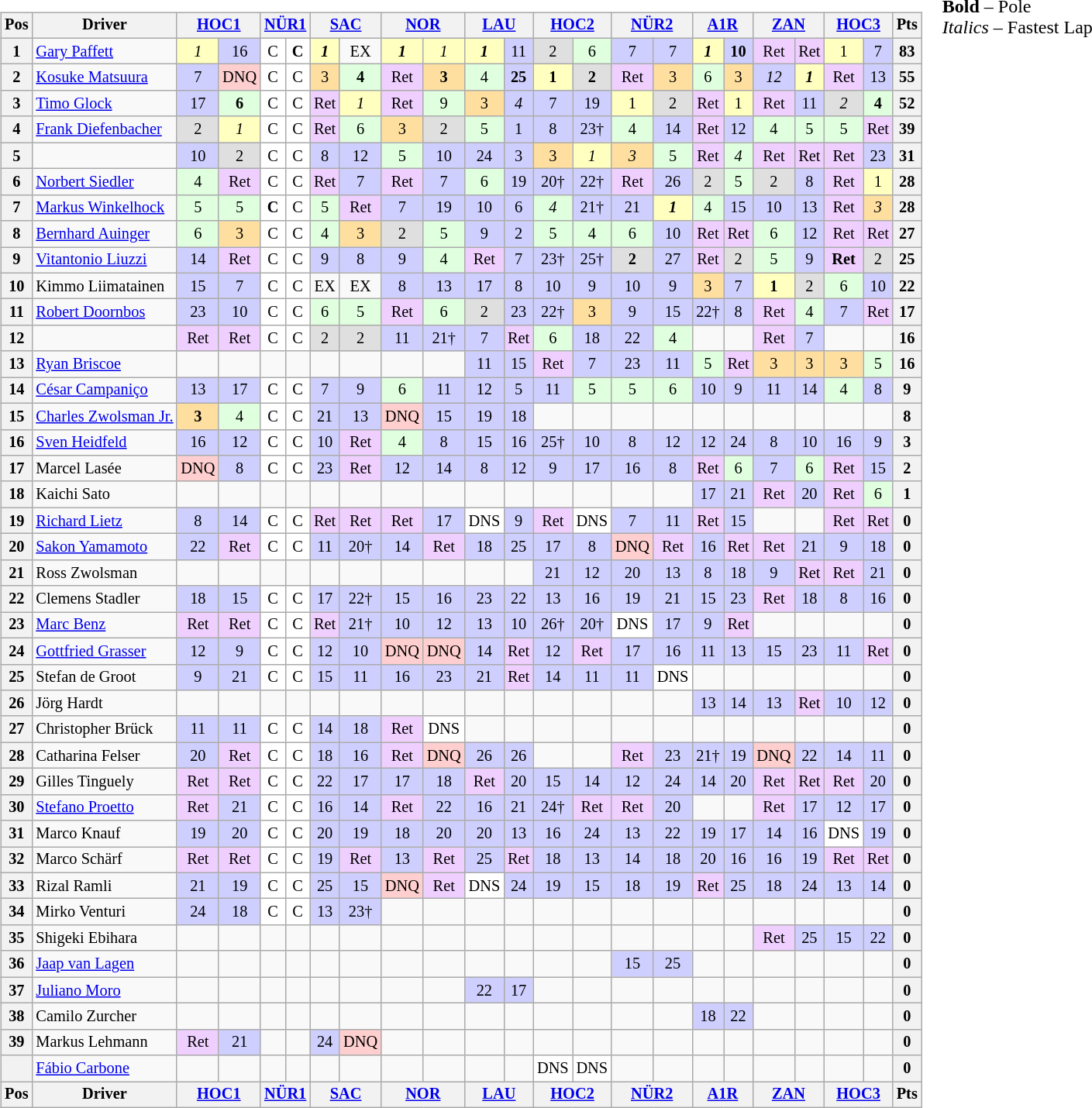<table>
<tr>
<td><br><table class="wikitable" style="font-size: 85%; text-align:center">
<tr valign="top">
<th valign="middle">Pos</th>
<th valign="middle">Driver</th>
<th colspan=2><a href='#'>HOC1</a><br></th>
<th colspan=2><a href='#'>NÜR1</a><br></th>
<th colspan=2><a href='#'>SAC</a><br></th>
<th colspan=2><a href='#'>NOR</a><br></th>
<th colspan=2><a href='#'>LAU</a><br></th>
<th colspan=2><a href='#'>HOC2</a><br></th>
<th colspan=2><a href='#'>NÜR2</a><br></th>
<th colspan=2><a href='#'>A1R</a><br></th>
<th colspan=2><a href='#'>ZAN</a><br></th>
<th colspan=2><a href='#'>HOC3</a><br></th>
<th valign="middle">Pts</th>
</tr>
<tr>
<th>1</th>
<td align=left> <a href='#'>Gary Paffett</a></td>
<td style="background:#FFFFBF;"><em>1</em></td>
<td style="background:#CFCFFF;">16</td>
<td style="background:#FFFFFF;">C</td>
<td style="background:#FFFFFF;"><strong>C</strong></td>
<td style="background:#FFFFBF;"><strong><em>1</em></strong></td>
<td>EX</td>
<td style="background:#FFFFBF;"><strong><em>1</em></strong></td>
<td style="background:#FFFFBF;"><em>1</em></td>
<td style="background:#FFFFBF;"><strong><em>1</em></strong></td>
<td style="background:#CFCFFF;">11</td>
<td style="background:#DFDFDF;">2</td>
<td style="background:#DFFFDF;">6</td>
<td style="background:#CFCFFF;">7</td>
<td style="background:#CFCFFF;">7</td>
<td style="background:#FFFFBF;"><strong><em>1</em></strong></td>
<td style="background:#CFCFFF;"><strong>10</strong></td>
<td style="background:#EFCFFF;">Ret</td>
<td style="background:#EFCFFF;">Ret</td>
<td style="background:#FFFFBF;">1</td>
<td style="background:#CFCFFF;">7</td>
<th>83</th>
</tr>
<tr>
<th>2</th>
<td align=left> <a href='#'>Kosuke Matsuura</a></td>
<td style="background:#CFCFFF;">7</td>
<td style="background:#FFCFCF;">DNQ</td>
<td style="background:#FFFFFF;">C</td>
<td style="background:#FFFFFF;">C</td>
<td style="background:#FFDF9F;">3</td>
<td style="background:#DFFFDF;"><strong>4</strong></td>
<td style="background:#EFCFFF;">Ret</td>
<td style="background:#FFDF9F;"><strong>3</strong></td>
<td style="background:#DFFFDF;">4</td>
<td style="background:#CFCFFF;"><strong>25</strong></td>
<td style="background:#FFFFBF;"><strong>1</strong></td>
<td style="background:#DFDFDF;"><strong>2</strong></td>
<td style="background:#EFCFFF;">Ret</td>
<td style="background:#FFDF9F;">3</td>
<td style="background:#DFFFDF;">6</td>
<td style="background:#FFDF9F;">3</td>
<td style="background:#CFCFFF;"><em>12</em></td>
<td style="background:#FFFFBF;"><strong><em>1</em></strong></td>
<td style="background:#EFCFFF;">Ret</td>
<td style="background:#CFCFFF;">13</td>
<th>55</th>
</tr>
<tr>
<th>3</th>
<td align=left> <a href='#'>Timo Glock</a></td>
<td style="background:#CFCFFF;">17</td>
<td style="background:#DFFFDF;"><strong>6</strong></td>
<td style="background:#FFFFFF;">C</td>
<td style="background:#FFFFFF;">C</td>
<td style="background:#EFCFFF;">Ret</td>
<td style="background:#FFFFBF;"><em>1</em></td>
<td style="background:#EFCFFF;">Ret</td>
<td style="background:#DFFFDF;">9</td>
<td style="background:#FFDF9F;">3</td>
<td style="background:#CFCFFF;"><em>4</em></td>
<td style="background:#CFCFFF;">7</td>
<td style="background:#CFCFFF;">19</td>
<td style="background:#FFFFBF;">1</td>
<td style="background:#DFDFDF;">2</td>
<td style="background:#EFCFFF;">Ret</td>
<td style="background:#FFFFBF;">1</td>
<td style="background:#EFCFFF;">Ret</td>
<td style="background:#CFCFFF;">11</td>
<td style="background:#DFDFDF;"><em>2</em></td>
<td style="background:#DFFFDF;"><strong>4</strong></td>
<th>52</th>
</tr>
<tr>
<th>4</th>
<td align=left> <a href='#'>Frank Diefenbacher</a></td>
<td style="background:#DFDFDF;">2</td>
<td style="background:#FFFFBF;"><em>1</em></td>
<td style="background:#FFFFFF;">C</td>
<td style="background:#FFFFFF;">C</td>
<td style="background:#EFCFFF;">Ret</td>
<td style="background:#DFFFDF;">6</td>
<td style="background:#FFDF9F;">3</td>
<td style="background:#DFDFDF;">2</td>
<td style="background:#DFFFDF;">5</td>
<td style="background:#CFCFFF;">1</td>
<td style="background:#CFCFFF;">8</td>
<td style="background:#CFCFFF;">23†</td>
<td style="background:#DFFFDF;">4</td>
<td style="background:#CFCFFF;">14</td>
<td style="background:#EFCFFF;">Ret</td>
<td style="background:#CFCFFF;">12</td>
<td style="background:#DFFFDF;">4</td>
<td style="background:#DFFFDF;">5</td>
<td style="background:#DFFFDF;">5</td>
<td style="background:#EFCFFF;">Ret</td>
<th>39</th>
</tr>
<tr>
<th>5</th>
<td align=left></td>
<td style="background:#CFCFFF;">10</td>
<td style="background:#DFDFDF;">2</td>
<td style="background:#FFFFFF;">C</td>
<td style="background:#FFFFFF;">C</td>
<td style="background:#CFCFFF;">8</td>
<td style="background:#CFCFFF;">12</td>
<td style="background:#DFFFDF;">5</td>
<td style="background:#CFCFFF;">10</td>
<td style="background:#CFCFFF;">24</td>
<td style="background:#CFCFFF;">3</td>
<td style="background:#FFDF9F;">3</td>
<td style="background:#FFFFBF;"><em>1</em></td>
<td style="background:#FFDF9F;"><em>3</em></td>
<td style="background:#DFFFDF;">5</td>
<td style="background:#EFCFFF;">Ret</td>
<td style="background:#DFFFDF;"><em>4</em></td>
<td style="background:#EFCFFF;">Ret</td>
<td style="background:#EFCFFF;">Ret</td>
<td style="background:#EFCFFF;">Ret</td>
<td style="background:#CFCFFF;">23</td>
<th>31</th>
</tr>
<tr>
<th>6</th>
<td align=left> <a href='#'>Norbert Siedler</a></td>
<td style="background:#DFFFDF;">4</td>
<td style="background:#EFCFFF;">Ret</td>
<td style="background:#FFFFFF;">C</td>
<td style="background:#FFFFFF;">C</td>
<td style="background:#EFCFFF;">Ret</td>
<td style="background:#CFCFFF;">7</td>
<td style="background:#EFCFFF;">Ret</td>
<td style="background:#CFCFFF;">7</td>
<td style="background:#DFFFDF;">6</td>
<td style="background:#CFCFFF;">19</td>
<td style="background:#CFCFFF;">20†</td>
<td style="background:#CFCFFF;">22†</td>
<td style="background:#EFCFFF;">Ret</td>
<td style="background:#CFCFFF;">26</td>
<td style="background:#DFDFDF;">2</td>
<td style="background:#DFFFDF;">5</td>
<td style="background:#DFDFDF;">2</td>
<td style="background:#CFCFFF;">8</td>
<td style="background:#EFCFFF;">Ret</td>
<td style="background:#FFFFBF;">1</td>
<th>28</th>
</tr>
<tr>
<th>7</th>
<td align=left> <a href='#'>Markus Winkelhock</a></td>
<td style="background:#DFFFDF;">5</td>
<td style="background:#DFFFDF;">5</td>
<td style="background:#FFFFFF;"><strong>C</strong></td>
<td style="background:#FFFFFF;">C</td>
<td style="background:#DFFFDF;">5</td>
<td style="background:#EFCFFF;">Ret</td>
<td style="background:#CFCFFF;">7</td>
<td style="background:#CFCFFF;">19</td>
<td style="background:#CFCFFF;">10</td>
<td style="background:#CFCFFF;">6</td>
<td style="background:#DFFFDF;"><em>4</em></td>
<td style="background:#CFCFFF;">21†</td>
<td style="background:#CFCFFF;">21</td>
<td style="background:#FFFFBF;"><strong><em>1</em></strong></td>
<td style="background:#DFFFDF;">4</td>
<td style="background:#CFCFFF;">15</td>
<td style="background:#CFCFFF;">10</td>
<td style="background:#CFCFFF;">13</td>
<td style="background:#EFCFFF;">Ret</td>
<td style="background:#FFDF9F;"><em>3</em></td>
<th>28</th>
</tr>
<tr>
<th>8</th>
<td align=left> <a href='#'>Bernhard Auinger</a></td>
<td style="background:#DFFFDF;">6</td>
<td style="background:#FFDF9F;">3</td>
<td style="background:#FFFFFF;">C</td>
<td style="background:#FFFFFF;">C</td>
<td style="background:#DFFFDF;">4</td>
<td style="background:#FFDF9F;">3</td>
<td style="background:#DFDFDF;">2</td>
<td style="background:#DFFFDF;">5</td>
<td style="background:#CFCFFF;">9</td>
<td style="background:#CFCFFF;">2</td>
<td style="background:#DFFFDF;">5</td>
<td style="background:#DFFFDF;">4</td>
<td style="background:#DFFFDF;">6</td>
<td style="background:#CFCFFF;">10</td>
<td style="background:#EFCFFF;">Ret</td>
<td style="background:#EFCFFF;">Ret</td>
<td style="background:#DFFFDF;">6</td>
<td style="background:#CFCFFF;">12</td>
<td style="background:#EFCFFF;">Ret</td>
<td style="background:#EFCFFF;">Ret</td>
<th>27</th>
</tr>
<tr>
<th>9</th>
<td align=left> <a href='#'>Vitantonio Liuzzi</a></td>
<td style="background:#CFCFFF;">14</td>
<td style="background:#EFCFFF;">Ret</td>
<td style="background:#FFFFFF;">C</td>
<td style="background:#FFFFFF;">C</td>
<td style="background:#CFCFFF;">9</td>
<td style="background:#CFCFFF;">8</td>
<td style="background:#CFCFFF;">9</td>
<td style="background:#DFFFDF;">4</td>
<td style="background:#EFCFFF;">Ret</td>
<td style="background:#CFCFFF;">7</td>
<td style="background:#CFCFFF;">23†</td>
<td style="background:#CFCFFF;">25†</td>
<td style="background:#DFDFDF;"><strong>2</strong></td>
<td style="background:#CFCFFF;">27</td>
<td style="background:#EFCFFF;">Ret</td>
<td style="background:#DFDFDF;">2</td>
<td style="background:#DFFFDF;">5</td>
<td style="background:#CFCFFF;">9</td>
<td style="background:#EFCFFF;"><strong>Ret</strong></td>
<td style="background:#DFDFDF;">2</td>
<th>25</th>
</tr>
<tr>
<th>10</th>
<td align=left> Kimmo Liimatainen</td>
<td style="background:#CFCFFF;">15</td>
<td style="background:#CFCFFF;">7</td>
<td style="background:#FFFFFF;">C</td>
<td style="background:#FFFFFF;">C</td>
<td>EX</td>
<td>EX</td>
<td style="background:#CFCFFF;">8</td>
<td style="background:#CFCFFF;">13</td>
<td style="background:#CFCFFF;">17</td>
<td style="background:#CFCFFF;">8</td>
<td style="background:#CFCFFF;">10</td>
<td style="background:#CFCFFF;">9</td>
<td style="background:#CFCFFF;">10</td>
<td style="background:#CFCFFF;">9</td>
<td style="background:#FFDF9F;">3</td>
<td style="background:#CFCFFF;">7</td>
<td style="background:#FFFFBF;"><strong>1</strong></td>
<td style="background:#DFDFDF;">2</td>
<td style="background:#DFFFDF;">6</td>
<td style="background:#CFCFFF;">10</td>
<th>22</th>
</tr>
<tr>
<th>11</th>
<td align=left> <a href='#'>Robert Doornbos</a></td>
<td style="background:#CFCFFF;">23</td>
<td style="background:#CFCFFF;">10</td>
<td style="background:#FFFFFF;">C</td>
<td style="background:#FFFFFF;">C</td>
<td style="background:#DFFFDF;">6</td>
<td style="background:#DFFFDF;">5</td>
<td style="background:#EFCFFF;">Ret</td>
<td style="background:#DFFFDF;">6</td>
<td style="background:#DFDFDF;">2</td>
<td style="background:#CFCFFF;">23</td>
<td style="background:#CFCFFF;">22†</td>
<td style="background:#FFDF9F;">3</td>
<td style="background:#CFCFFF;">9</td>
<td style="background:#CFCFFF;">15</td>
<td style="background:#CFCFFF;">22†</td>
<td style="background:#CFCFFF;">8</td>
<td style="background:#EFCFFF;">Ret</td>
<td style="background:#DFFFDF;">4</td>
<td style="background:#CFCFFF;">7</td>
<td style="background:#EFCFFF;">Ret</td>
<th>17</th>
</tr>
<tr>
<th>12</th>
<td align=left></td>
<td style="background:#EFCFFF;">Ret</td>
<td style="background:#EFCFFF;">Ret</td>
<td style="background:#FFFFFF;">C</td>
<td style="background:#FFFFFF;">C</td>
<td style="background:#DFDFDF;">2</td>
<td style="background:#DFDFDF;">2</td>
<td style="background:#CFCFFF;">11</td>
<td style="background:#CFCFFF;">21†</td>
<td style="background:#CFCFFF;">7</td>
<td style="background:#EFCFFF;">Ret</td>
<td style="background:#DFFFDF;">6</td>
<td style="background:#CFCFFF;">18</td>
<td style="background:#CFCFFF;">22</td>
<td style="background:#DFFFDF;">4</td>
<td></td>
<td></td>
<td style="background:#EFCFFF;">Ret</td>
<td style="background:#CFCFFF;">7</td>
<td></td>
<td></td>
<th>16</th>
</tr>
<tr>
<th>13</th>
<td align=left> <a href='#'>Ryan Briscoe</a></td>
<td></td>
<td></td>
<td></td>
<td></td>
<td></td>
<td></td>
<td></td>
<td></td>
<td style="background:#CFCFFF;">11</td>
<td style="background:#CFCFFF;">15</td>
<td style="background:#EFCFFF;">Ret</td>
<td style="background:#CFCFFF;">7</td>
<td style="background:#CFCFFF;">23</td>
<td style="background:#CFCFFF;">11</td>
<td style="background:#DFFFDF;">5</td>
<td style="background:#EFCFFF;">Ret</td>
<td style="background:#FFDF9F;">3</td>
<td style="background:#FFDF9F;">3</td>
<td style="background:#FFDF9F;">3</td>
<td style="background:#DFFFDF;">5</td>
<th>16</th>
</tr>
<tr>
<th>14</th>
<td align=left> <a href='#'>César Campaniço</a></td>
<td style="background:#CFCFFF;">13</td>
<td style="background:#CFCFFF;">17</td>
<td style="background:#FFFFFF;">C</td>
<td style="background:#FFFFFF;">C</td>
<td style="background:#CFCFFF;">7</td>
<td style="background:#CFCFFF;">9</td>
<td style="background:#DFFFDF;">6</td>
<td style="background:#CFCFFF;">11</td>
<td style="background:#CFCFFF;">12</td>
<td style="background:#CFCFFF;">5</td>
<td style="background:#CFCFFF;">11</td>
<td style="background:#DFFFDF;">5</td>
<td style="background:#DFFFDF;">5</td>
<td style="background:#DFFFDF;">6</td>
<td style="background:#CFCFFF;">10</td>
<td style="background:#CFCFFF;">9</td>
<td style="background:#CFCFFF;">11</td>
<td style="background:#CFCFFF;">14</td>
<td style="background:#DFFFDF;">4</td>
<td style="background:#CFCFFF;">8</td>
<th>9</th>
</tr>
<tr>
<th>15</th>
<td align=left> <a href='#'>Charles Zwolsman Jr.</a></td>
<td style="background:#FFDF9F;"><strong>3</strong></td>
<td style="background:#DFFFDF;">4</td>
<td style="background:#FFFFFF;">C</td>
<td style="background:#FFFFFF;">C</td>
<td style="background:#CFCFFF;">21</td>
<td style="background:#CFCFFF;">13</td>
<td style="background:#FFCFCF;">DNQ</td>
<td style="background:#CFCFFF;">15</td>
<td style="background:#CFCFFF;">19</td>
<td style="background:#CFCFFF;">18</td>
<td></td>
<td></td>
<td></td>
<td></td>
<td></td>
<td></td>
<td></td>
<td></td>
<td></td>
<td></td>
<th>8</th>
</tr>
<tr>
<th>16</th>
<td align=left> <a href='#'>Sven Heidfeld</a></td>
<td style="background:#CFCFFF;">16</td>
<td style="background:#CFCFFF;">12</td>
<td style="background:#FFFFFF;">C</td>
<td style="background:#FFFFFF;">C</td>
<td style="background:#CFCFFF;">10</td>
<td style="background:#EFCFFF;">Ret</td>
<td style="background:#DFFFDF;">4</td>
<td style="background:#CFCFFF;">8</td>
<td style="background:#CFCFFF;">15</td>
<td style="background:#CFCFFF;">16</td>
<td style="background:#CFCFFF;">25†</td>
<td style="background:#CFCFFF;">10</td>
<td style="background:#CFCFFF;">8</td>
<td style="background:#CFCFFF;">12</td>
<td style="background:#CFCFFF;">12</td>
<td style="background:#CFCFFF;">24</td>
<td style="background:#CFCFFF;">8</td>
<td style="background:#CFCFFF;">10</td>
<td style="background:#CFCFFF;">16</td>
<td style="background:#CFCFFF;">9</td>
<th>3</th>
</tr>
<tr>
<th>17</th>
<td align=left> Marcel Lasée</td>
<td style="background:#FFCFCF;">DNQ</td>
<td style="background:#CFCFFF;">8</td>
<td style="background:#FFFFFF;">C</td>
<td style="background:#FFFFFF;">C</td>
<td style="background:#CFCFFF;">23</td>
<td style="background:#EFCFFF;">Ret</td>
<td style="background:#CFCFFF;">12</td>
<td style="background:#CFCFFF;">14</td>
<td style="background:#CFCFFF;">8</td>
<td style="background:#CFCFFF;">12</td>
<td style="background:#CFCFFF;">9</td>
<td style="background:#CFCFFF;">17</td>
<td style="background:#CFCFFF;">16</td>
<td style="background:#CFCFFF;">8</td>
<td style="background:#EFCFFF;">Ret</td>
<td style="background:#DFFFDF;">6</td>
<td style="background:#CFCFFF;">7</td>
<td style="background:#DFFFDF;">6</td>
<td style="background:#EFCFFF;">Ret</td>
<td style="background:#CFCFFF;">15</td>
<th>2</th>
</tr>
<tr>
<th>18</th>
<td align=left> Kaichi Sato</td>
<td></td>
<td></td>
<td></td>
<td></td>
<td></td>
<td></td>
<td></td>
<td></td>
<td></td>
<td></td>
<td></td>
<td></td>
<td></td>
<td></td>
<td style="background:#CFCFFF;">17</td>
<td style="background:#CFCFFF;">21</td>
<td style="background:#EFCFFF;">Ret</td>
<td style="background:#CFCFFF;">20</td>
<td style="background:#EFCFFF;">Ret</td>
<td style="background:#DFFFDF;">6</td>
<th>1</th>
</tr>
<tr>
<th>19</th>
<td align=left> <a href='#'>Richard Lietz</a></td>
<td style="background:#CFCFFF;">8</td>
<td style="background:#CFCFFF;">14</td>
<td style="background:#FFFFFF;">C</td>
<td style="background:#FFFFFF;">C</td>
<td style="background:#EFCFFF;">Ret</td>
<td style="background:#EFCFFF;">Ret</td>
<td style="background:#EFCFFF;">Ret</td>
<td style="background:#CFCFFF;">17</td>
<td style="background:#FFFFFF;">DNS</td>
<td style="background:#CFCFFF;">9</td>
<td style="background:#EFCFFF;">Ret</td>
<td style="background:#FFFFFF;">DNS</td>
<td style="background:#CFCFFF;">7</td>
<td style="background:#CFCFFF;">11</td>
<td style="background:#EFCFFF;">Ret</td>
<td style="background:#CFCFFF;">15</td>
<td></td>
<td></td>
<td style="background:#EFCFFF;">Ret</td>
<td style="background:#EFCFFF;">Ret</td>
<th>0</th>
</tr>
<tr>
<th>20</th>
<td align=left> <a href='#'>Sakon Yamamoto</a></td>
<td style="background:#CFCFFF;">22</td>
<td style="background:#EFCFFF;">Ret</td>
<td style="background:#FFFFFF;">C</td>
<td style="background:#FFFFFF;">C</td>
<td style="background:#CFCFFF;">11</td>
<td style="background:#CFCFFF;">20†</td>
<td style="background:#CFCFFF;">14</td>
<td style="background:#EFCFFF;">Ret</td>
<td style="background:#CFCFFF;">18</td>
<td style="background:#CFCFFF;">25</td>
<td style="background:#CFCFFF;">17</td>
<td style="background:#CFCFFF;">8</td>
<td style="background:#FFCFCF;">DNQ</td>
<td style="background:#EFCFFF;">Ret</td>
<td style="background:#CFCFFF;">16</td>
<td style="background:#EFCFFF;">Ret</td>
<td style="background:#EFCFFF;">Ret</td>
<td style="background:#CFCFFF;">21</td>
<td style="background:#CFCFFF;">9</td>
<td style="background:#CFCFFF;">18</td>
<th>0</th>
</tr>
<tr>
<th>21</th>
<td align=left> Ross Zwolsman</td>
<td></td>
<td></td>
<td></td>
<td></td>
<td></td>
<td></td>
<td></td>
<td></td>
<td></td>
<td></td>
<td style="background:#CFCFFF;">21</td>
<td style="background:#CFCFFF;">12</td>
<td style="background:#CFCFFF;">20</td>
<td style="background:#CFCFFF;">13</td>
<td style="background:#CFCFFF;">8</td>
<td style="background:#CFCFFF;">18</td>
<td style="background:#CFCFFF;">9</td>
<td style="background:#EFCFFF;">Ret</td>
<td style="background:#EFCFFF;">Ret</td>
<td style="background:#CFCFFF;">21</td>
<th>0</th>
</tr>
<tr>
<th>22</th>
<td align=left> Clemens Stadler</td>
<td style="background:#CFCFFF;">18</td>
<td style="background:#CFCFFF;">15</td>
<td style="background:#FFFFFF;">C</td>
<td style="background:#FFFFFF;">C</td>
<td style="background:#CFCFFF;">17</td>
<td style="background:#CFCFFF;">22†</td>
<td style="background:#CFCFFF;">15</td>
<td style="background:#CFCFFF;">16</td>
<td style="background:#CFCFFF;">23</td>
<td style="background:#CFCFFF;">22</td>
<td style="background:#CFCFFF;">13</td>
<td style="background:#CFCFFF;">16</td>
<td style="background:#CFCFFF;">19</td>
<td style="background:#CFCFFF;">21</td>
<td style="background:#CFCFFF;">15</td>
<td style="background:#CFCFFF;">23</td>
<td style="background:#EFCFFF;">Ret</td>
<td style="background:#CFCFFF;">18</td>
<td style="background:#CFCFFF;">8</td>
<td style="background:#CFCFFF;">16</td>
<th>0</th>
</tr>
<tr>
<th>23</th>
<td align=left> <a href='#'>Marc Benz</a></td>
<td style="background:#EFCFFF;">Ret</td>
<td style="background:#EFCFFF;">Ret</td>
<td style="background:#FFFFFF;">C</td>
<td style="background:#FFFFFF;">C</td>
<td style="background:#EFCFFF;">Ret</td>
<td style="background:#CFCFFF;">21†</td>
<td style="background:#CFCFFF;">10</td>
<td style="background:#CFCFFF;">12</td>
<td style="background:#CFCFFF;">13</td>
<td style="background:#CFCFFF;">10</td>
<td style="background:#CFCFFF;">26†</td>
<td style="background:#CFCFFF;">20†</td>
<td style="background:#FFFFFF;">DNS</td>
<td style="background:#CFCFFF;">17</td>
<td style="background:#CFCFFF;">9</td>
<td style="background:#EFCFFF;">Ret</td>
<td></td>
<td></td>
<td></td>
<td></td>
<th>0</th>
</tr>
<tr>
<th>24</th>
<td align=left> <a href='#'>Gottfried Grasser</a></td>
<td style="background:#CFCFFF;">12</td>
<td style="background:#CFCFFF;">9</td>
<td style="background:#FFFFFF;">C</td>
<td style="background:#FFFFFF;">C</td>
<td style="background:#CFCFFF;">12</td>
<td style="background:#CFCFFF;">10</td>
<td style="background:#FFCFCF;">DNQ</td>
<td style="background:#FFCFCF;">DNQ</td>
<td style="background:#CFCFFF;">14</td>
<td style="background:#EFCFFF;">Ret</td>
<td style="background:#CFCFFF;">12</td>
<td style="background:#EFCFFF;">Ret</td>
<td style="background:#CFCFFF;">17</td>
<td style="background:#CFCFFF;">16</td>
<td style="background:#CFCFFF;">11</td>
<td style="background:#CFCFFF;">13</td>
<td style="background:#CFCFFF;">15</td>
<td style="background:#CFCFFF;">23</td>
<td style="background:#CFCFFF;">11</td>
<td style="background:#EFCFFF;">Ret</td>
<th>0</th>
</tr>
<tr>
<th>25</th>
<td align=left> Stefan de Groot</td>
<td style="background:#CFCFFF;">9</td>
<td style="background:#CFCFFF;">21</td>
<td style="background:#FFFFFF;">C</td>
<td style="background:#FFFFFF;">C</td>
<td style="background:#CFCFFF;">15</td>
<td style="background:#CFCFFF;">11</td>
<td style="background:#CFCFFF;">16</td>
<td style="background:#CFCFFF;">23</td>
<td style="background:#CFCFFF;">21</td>
<td style="background:#EFCFFF;">Ret</td>
<td style="background:#CFCFFF;">14</td>
<td style="background:#CFCFFF;">11</td>
<td style="background:#CFCFFF;">11</td>
<td style="background:#FFFFFF;">DNS</td>
<td></td>
<td></td>
<td></td>
<td></td>
<td></td>
<td></td>
<th>0</th>
</tr>
<tr>
<th>26</th>
<td align=left> Jörg Hardt</td>
<td></td>
<td></td>
<td></td>
<td></td>
<td></td>
<td></td>
<td></td>
<td></td>
<td></td>
<td></td>
<td></td>
<td></td>
<td></td>
<td></td>
<td style="background:#CFCFFF;">13</td>
<td style="background:#CFCFFF;">14</td>
<td style="background:#CFCFFF;">13</td>
<td style="background:#EFCFFF;">Ret</td>
<td style="background:#CFCFFF;">10</td>
<td style="background:#CFCFFF;">12</td>
<th>0</th>
</tr>
<tr>
<th>27</th>
<td align=left> Christopher Brück</td>
<td style="background:#CFCFFF;">11</td>
<td style="background:#CFCFFF;">11</td>
<td style="background:#FFFFFF;">C</td>
<td style="background:#FFFFFF;">C</td>
<td style="background:#CFCFFF;">14</td>
<td style="background:#CFCFFF;">18</td>
<td style="background:#EFCFFF;">Ret</td>
<td style="background:#FFFFFF;">DNS</td>
<td></td>
<td></td>
<td></td>
<td></td>
<td></td>
<td></td>
<td></td>
<td></td>
<td></td>
<td></td>
<td></td>
<td></td>
<th>0</th>
</tr>
<tr>
<th>28</th>
<td align=left> Catharina Felser</td>
<td style="background:#CFCFFF;">20</td>
<td style="background:#EFCFFF;">Ret</td>
<td style="background:#FFFFFF;">C</td>
<td style="background:#FFFFFF;">C</td>
<td style="background:#CFCFFF;">18</td>
<td style="background:#CFCFFF;">16</td>
<td style="background:#EFCFFF;">Ret</td>
<td style="background:#FFCFCF;">DNQ</td>
<td style="background:#CFCFFF;">26</td>
<td style="background:#CFCFFF;">26</td>
<td></td>
<td></td>
<td style="background:#EFCFFF;">Ret</td>
<td style="background:#CFCFFF;">23</td>
<td style="background:#CFCFFF;">21†</td>
<td style="background:#CFCFFF;">19</td>
<td style="background:#FFCFCF;">DNQ</td>
<td style="background:#CFCFFF;">22</td>
<td style="background:#CFCFFF;">14</td>
<td style="background:#CFCFFF;">11</td>
<th>0</th>
</tr>
<tr>
<th>29</th>
<td align=left> Gilles Tinguely</td>
<td style="background:#EFCFFF;">Ret</td>
<td style="background:#EFCFFF;">Ret</td>
<td style="background:#FFFFFF;">C</td>
<td style="background:#FFFFFF;">C</td>
<td style="background:#CFCFFF;">22</td>
<td style="background:#CFCFFF;">17</td>
<td style="background:#CFCFFF;">17</td>
<td style="background:#CFCFFF;">18</td>
<td style="background:#EFCFFF;">Ret</td>
<td style="background:#CFCFFF;">20</td>
<td style="background:#CFCFFF;">15</td>
<td style="background:#CFCFFF;">14</td>
<td style="background:#CFCFFF;">12</td>
<td style="background:#CFCFFF;">24</td>
<td style="background:#CFCFFF;">14</td>
<td style="background:#CFCFFF;">20</td>
<td style="background:#EFCFFF;">Ret</td>
<td style="background:#EFCFFF;">Ret</td>
<td style="background:#EFCFFF;">Ret</td>
<td style="background:#CFCFFF;">20</td>
<th>0</th>
</tr>
<tr>
<th>30</th>
<td align=left> <a href='#'>Stefano Proetto</a></td>
<td style="background:#EFCFFF;">Ret</td>
<td style="background:#CFCFFF;">21</td>
<td style="background:#FFFFFF;">C</td>
<td style="background:#FFFFFF;">C</td>
<td style="background:#CFCFFF;">16</td>
<td style="background:#CFCFFF;">14</td>
<td style="background:#EFCFFF;">Ret</td>
<td style="background:#CFCFFF;">22</td>
<td style="background:#CFCFFF;">16</td>
<td style="background:#CFCFFF;">21</td>
<td style="background:#CFCFFF;">24†</td>
<td style="background:#EFCFFF;">Ret</td>
<td style="background:#EFCFFF;">Ret</td>
<td style="background:#CFCFFF;">20</td>
<td></td>
<td></td>
<td style="background:#EFCFFF;">Ret</td>
<td style="background:#CFCFFF;">17</td>
<td style="background:#CFCFFF;">12</td>
<td style="background:#CFCFFF;">17</td>
<th>0</th>
</tr>
<tr>
<th>31</th>
<td align=left> Marco Knauf</td>
<td style="background:#CFCFFF;">19</td>
<td style="background:#CFCFFF;">20</td>
<td style="background:#FFFFFF;">C</td>
<td style="background:#FFFFFF;">C</td>
<td style="background:#CFCFFF;">20</td>
<td style="background:#CFCFFF;">19</td>
<td style="background:#CFCFFF;">18</td>
<td style="background:#CFCFFF;">20</td>
<td style="background:#CFCFFF;">20</td>
<td style="background:#CFCFFF;">13</td>
<td style="background:#CFCFFF;">16</td>
<td style="background:#CFCFFF;">24</td>
<td style="background:#CFCFFF;">13</td>
<td style="background:#CFCFFF;">22</td>
<td style="background:#CFCFFF;">19</td>
<td style="background:#CFCFFF;">17</td>
<td style="background:#CFCFFF;">14</td>
<td style="background:#CFCFFF;">16</td>
<td style="background:#FFFFFF;">DNS</td>
<td style="background:#CFCFFF;">19</td>
<th>0</th>
</tr>
<tr>
<th>32</th>
<td align=left> Marco Schärf</td>
<td style="background:#EFCFFF;">Ret</td>
<td style="background:#EFCFFF;">Ret</td>
<td style="background:#FFFFFF;">C</td>
<td style="background:#FFFFFF;">C</td>
<td style="background:#CFCFFF;">19</td>
<td style="background:#EFCFFF;">Ret</td>
<td style="background:#CFCFFF;">13</td>
<td style="background:#EFCFFF;">Ret</td>
<td style="background:#CFCFFF;">25</td>
<td style="background:#EFCFFF;">Ret</td>
<td style="background:#CFCFFF;">18</td>
<td style="background:#CFCFFF;">13</td>
<td style="background:#CFCFFF;">14</td>
<td style="background:#CFCFFF;">18</td>
<td style="background:#CFCFFF;">20</td>
<td style="background:#CFCFFF;">16</td>
<td style="background:#CFCFFF;">16</td>
<td style="background:#CFCFFF;">19</td>
<td style="background:#EFCFFF;">Ret</td>
<td style="background:#EFCFFF;">Ret</td>
<th>0</th>
</tr>
<tr>
<th>33</th>
<td align=left> Rizal Ramli</td>
<td style="background:#CFCFFF;">21</td>
<td style="background:#CFCFFF;">19</td>
<td style="background:#FFFFFF;">C</td>
<td style="background:#FFFFFF;">C</td>
<td style="background:#CFCFFF;">25</td>
<td style="background:#CFCFFF;">15</td>
<td style="background:#FFCFCF;">DNQ</td>
<td style="background:#EFCFFF;">Ret</td>
<td style="background:#FFFFFF;">DNS</td>
<td style="background:#CFCFFF;">24</td>
<td style="background:#CFCFFF;">19</td>
<td style="background:#CFCFFF;">15</td>
<td style="background:#CFCFFF;">18</td>
<td style="background:#CFCFFF;">19</td>
<td style="background:#EFCFFF;">Ret</td>
<td style="background:#CFCFFF;">25</td>
<td style="background:#CFCFFF;">18</td>
<td style="background:#CFCFFF;">24</td>
<td style="background:#CFCFFF;">13</td>
<td style="background:#CFCFFF;">14</td>
<th>0</th>
</tr>
<tr>
<th>34</th>
<td align=left> Mirko Venturi</td>
<td style="background:#CFCFFF;">24</td>
<td style="background:#CFCFFF;">18</td>
<td style="background:#FFFFFF;">C</td>
<td style="background:#FFFFFF;">C</td>
<td style="background:#CFCFFF;">13</td>
<td style="background:#CFCFFF;">23†</td>
<td></td>
<td></td>
<td></td>
<td></td>
<td></td>
<td></td>
<td></td>
<td></td>
<td></td>
<td></td>
<td></td>
<td></td>
<td></td>
<td></td>
<th>0</th>
</tr>
<tr>
<th>35</th>
<td align=left> Shigeki Ebihara</td>
<td></td>
<td></td>
<td></td>
<td></td>
<td></td>
<td></td>
<td></td>
<td></td>
<td></td>
<td></td>
<td></td>
<td></td>
<td></td>
<td></td>
<td></td>
<td></td>
<td style="background:#EFCFFF;">Ret</td>
<td style="background:#CFCFFF;">25</td>
<td style="background:#CFCFFF;">15</td>
<td style="background:#CFCFFF;">22</td>
<th>0</th>
</tr>
<tr>
<th>36</th>
<td align=left> <a href='#'>Jaap van Lagen</a></td>
<td></td>
<td></td>
<td></td>
<td></td>
<td></td>
<td></td>
<td></td>
<td></td>
<td></td>
<td></td>
<td></td>
<td></td>
<td style="background:#CFCFFF;">15</td>
<td style="background:#CFCFFF;">25</td>
<td></td>
<td></td>
<td></td>
<td></td>
<td></td>
<td></td>
<th>0</th>
</tr>
<tr>
<th>37</th>
<td align=left> <a href='#'>Juliano Moro</a></td>
<td></td>
<td></td>
<td></td>
<td></td>
<td></td>
<td></td>
<td></td>
<td></td>
<td style="background:#CFCFFF;">22</td>
<td style="background:#CFCFFF;">17</td>
<td></td>
<td></td>
<td></td>
<td></td>
<td></td>
<td></td>
<td></td>
<td></td>
<td></td>
<td></td>
<th>0</th>
</tr>
<tr>
<th>38</th>
<td align=left> Camilo Zurcher</td>
<td></td>
<td></td>
<td></td>
<td></td>
<td></td>
<td></td>
<td></td>
<td></td>
<td></td>
<td></td>
<td></td>
<td></td>
<td></td>
<td></td>
<td style="background:#CFCFFF;">18</td>
<td style="background:#CFCFFF;">22</td>
<td></td>
<td></td>
<td></td>
<td></td>
<th>0</th>
</tr>
<tr>
<th>39</th>
<td align=left> Markus Lehmann</td>
<td style="background:#EFCFFF;">Ret</td>
<td style="background:#CFCFFF;">21</td>
<td></td>
<td></td>
<td style="background:#CFCFFF;">24</td>
<td style="background:#FFCFCF;">DNQ</td>
<td></td>
<td></td>
<td></td>
<td></td>
<td></td>
<td></td>
<td></td>
<td></td>
<td></td>
<td></td>
<td></td>
<td></td>
<td></td>
<td></td>
<th>0</th>
</tr>
<tr>
<th></th>
<td align=left> <a href='#'>Fábio Carbone</a></td>
<td></td>
<td></td>
<td></td>
<td></td>
<td></td>
<td></td>
<td></td>
<td></td>
<td></td>
<td></td>
<td style="background:#FFFFFF;">DNS</td>
<td style="background:#FFFFFF;">DNS</td>
<td></td>
<td></td>
<td></td>
<td></td>
<td></td>
<td></td>
<td></td>
<td></td>
<th>0</th>
</tr>
<tr>
<th valign="middle">Pos</th>
<th valign="middle">Driver</th>
<th colspan=2><a href='#'>HOC1</a><br></th>
<th colspan=2><a href='#'>NÜR1</a><br></th>
<th colspan=2><a href='#'>SAC</a><br></th>
<th colspan=2><a href='#'>NOR</a><br></th>
<th colspan=2><a href='#'>LAU</a><br></th>
<th colspan=2><a href='#'>HOC2</a><br></th>
<th colspan=2><a href='#'>NÜR2</a><br></th>
<th colspan=2><a href='#'>A1R</a><br></th>
<th colspan=2><a href='#'>ZAN</a><br></th>
<th colspan=2><a href='#'>HOC3</a><br></th>
<th valign="middle">Pts</th>
</tr>
</table>
</td>
<td valign="top"><br>
<span><strong>Bold</strong> – Pole<br><em>Italics</em> – Fastest Lap</span></td>
</tr>
</table>
